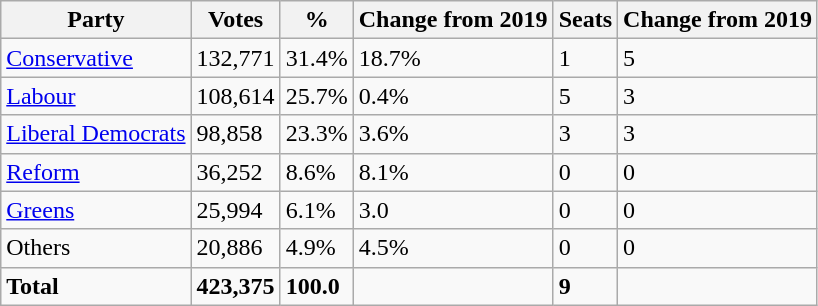<table class="wikitable">
<tr>
<th>Party</th>
<th>Votes</th>
<th>%</th>
<th>Change from 2019</th>
<th>Seats</th>
<th>Change from 2019</th>
</tr>
<tr>
<td><a href='#'>Conservative</a></td>
<td>132,771</td>
<td>31.4%</td>
<td>18.7%</td>
<td>1</td>
<td>5</td>
</tr>
<tr>
<td><a href='#'>Labour</a></td>
<td>108,614</td>
<td>25.7%</td>
<td>0.4%</td>
<td>5</td>
<td>3</td>
</tr>
<tr>
<td><a href='#'>Liberal Democrats</a></td>
<td>98,858</td>
<td>23.3%</td>
<td>3.6%</td>
<td>3</td>
<td>3</td>
</tr>
<tr>
<td><a href='#'>Reform</a></td>
<td>36,252</td>
<td>8.6%</td>
<td>8.1%</td>
<td>0</td>
<td>0</td>
</tr>
<tr>
<td><a href='#'>Greens</a></td>
<td>25,994</td>
<td>6.1%</td>
<td>3.0</td>
<td>0</td>
<td>0</td>
</tr>
<tr>
<td>Others</td>
<td>20,886</td>
<td>4.9%</td>
<td>4.5%</td>
<td>0</td>
<td>0</td>
</tr>
<tr>
<td><strong>Total</strong></td>
<td><strong>423,375</strong></td>
<td><strong>100.0</strong></td>
<td></td>
<td><strong>9</strong></td>
<td></td>
</tr>
</table>
